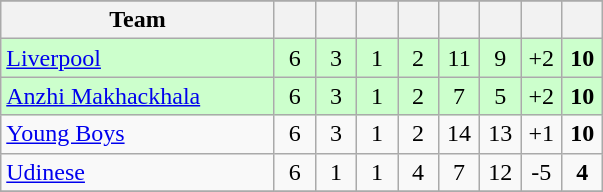<table class="wikitable" style="text-align: center;">
<tr>
</tr>
<tr>
<th width=175>Team</th>
<th width=20></th>
<th width=20></th>
<th width=20></th>
<th width=20></th>
<th width=20></th>
<th width=20></th>
<th width=20></th>
<th width=20></th>
</tr>
<tr bgcolor=ccffcc>
<td align=left> <a href='#'>Liverpool</a></td>
<td>6</td>
<td>3</td>
<td>1</td>
<td>2</td>
<td>11</td>
<td>9</td>
<td>+2</td>
<td><strong>10</strong></td>
</tr>
<tr bgcolor=ccffcc>
<td align=left> <a href='#'>Anzhi Makhackhala</a></td>
<td>6</td>
<td>3</td>
<td>1</td>
<td>2</td>
<td>7</td>
<td>5</td>
<td>+2</td>
<td><strong>10</strong></td>
</tr>
<tr bgcolor=>
<td align=left> <a href='#'>Young Boys</a></td>
<td>6</td>
<td>3</td>
<td>1</td>
<td>2</td>
<td>14</td>
<td>13</td>
<td>+1</td>
<td><strong>10</strong></td>
</tr>
<tr bgcolor=>
<td align=left> <a href='#'>Udinese</a></td>
<td>6</td>
<td>1</td>
<td>1</td>
<td>4</td>
<td>7</td>
<td>12</td>
<td>-5</td>
<td><strong>4</strong></td>
</tr>
<tr>
</tr>
</table>
